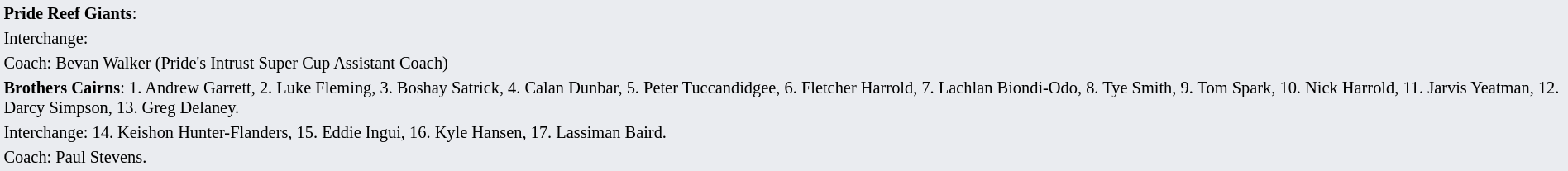<table style="background:#eaecf0; font-size:85%; width:100%;">
<tr>
<td><strong> Pride Reef Giants</strong>:             </td>
</tr>
<tr>
<td>Interchange:     </td>
</tr>
<tr>
<td>Coach: Bevan Walker (Pride's Intrust Super Cup Assistant Coach)</td>
</tr>
<tr>
<td><strong> Brothers Cairns</strong>: 1. Andrew Garrett, 2. Luke Fleming, 3. Boshay Satrick, 4. Calan Dunbar, 5. Peter Tuccandidgee, 6.  Fletcher Harrold, 7. Lachlan Biondi-Odo, 8. Tye Smith, 9. Tom Spark, 10. Nick Harrold, 11. Jarvis Yeatman, 12. Darcy Simpson, 13. Greg Delaney.</td>
</tr>
<tr>
<td>Interchange: 14. Keishon Hunter-Flanders, 15. Eddie Ingui, 16.  Kyle Hansen, 17. Lassiman Baird.</td>
</tr>
<tr>
<td>Coach: Paul Stevens.</td>
</tr>
</table>
